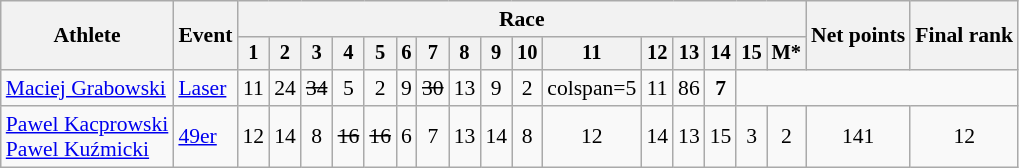<table class="wikitable" style="font-size:90%">
<tr>
<th rowspan=2>Athlete</th>
<th rowspan=2>Event</th>
<th colspan=16>Race</th>
<th rowspan=2>Net points</th>
<th rowspan=2>Final rank</th>
</tr>
<tr style="font-size:95%">
<th>1</th>
<th>2</th>
<th>3</th>
<th>4</th>
<th>5</th>
<th>6</th>
<th>7</th>
<th>8</th>
<th>9</th>
<th>10</th>
<th>11</th>
<th>12</th>
<th>13</th>
<th>14</th>
<th>15</th>
<th>M*</th>
</tr>
<tr align=center>
<td align=left><a href='#'>Maciej Grabowski</a></td>
<td align=left><a href='#'>Laser</a></td>
<td>11</td>
<td>24</td>
<td><s>34</s></td>
<td>5</td>
<td>2</td>
<td>9</td>
<td><s>30</s></td>
<td>13</td>
<td>9</td>
<td>2</td>
<td>colspan=5 </td>
<td>11</td>
<td>86</td>
<td><strong>7</strong></td>
</tr>
<tr align=center>
<td align=left><a href='#'>Pawel Kacprowski</a><br><a href='#'>Pawel Kuźmicki</a></td>
<td align=left><a href='#'>49er</a></td>
<td>12</td>
<td>14</td>
<td>8</td>
<td><s>16</s></td>
<td><s>16</s></td>
<td>6</td>
<td>7</td>
<td>13</td>
<td>14</td>
<td>8</td>
<td>12</td>
<td>14</td>
<td>13</td>
<td>15</td>
<td>3</td>
<td>2</td>
<td>141</td>
<td>12</td>
</tr>
</table>
